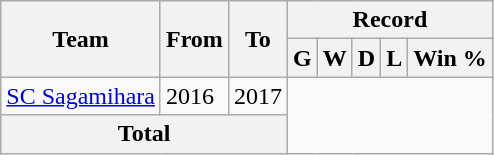<table class="wikitable" style="text-align: center">
<tr>
<th rowspan="2">Team</th>
<th rowspan="2">From</th>
<th rowspan="2">To</th>
<th colspan="5">Record</th>
</tr>
<tr>
<th>G</th>
<th>W</th>
<th>D</th>
<th>L</th>
<th>Win %</th>
</tr>
<tr>
<td align="left"><a href='#'>SC Sagamihara</a></td>
<td align="left">2016</td>
<td align="left">2017<br></td>
</tr>
<tr>
<th colspan="3">Total<br></th>
</tr>
</table>
